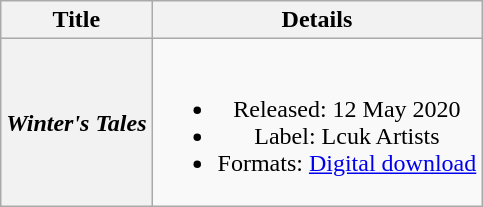<table class="wikitable plainrowheaders" style="text-align:center;">
<tr>
<th scope="col">Title</th>
<th scope="col">Details</th>
</tr>
<tr>
<th scope="row"><em>Winter's Tales</em></th>
<td><br><ul><li>Released: 12 May 2020</li><li>Label: Lcuk Artists</li><li>Formats: <a href='#'>Digital download</a></li></ul></td>
</tr>
</table>
